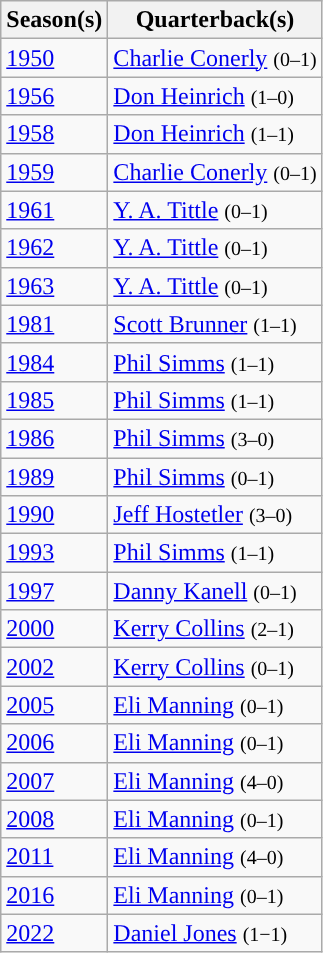<table class="wikitable">
<tr>
<th>Season(s)</th>
<th>Quarterback(s)</th>
</tr>
<tr>
<td><a href='#'>1950</a></td>
<td><a href='#'>Charlie Conerly</a> <small>(0–1)</small></td>
</tr>
<tr>
<td><a href='#'>1956</a></td>
<td><a href='#'>Don Heinrich</a> <small>(1–0)</small></td>
</tr>
<tr>
<td><a href='#'>1958</a></td>
<td><a href='#'>Don Heinrich</a> <small>(1–1)</small></td>
</tr>
<tr>
<td><a href='#'>1959</a></td>
<td><a href='#'>Charlie Conerly</a> <small>(0–1)</small></td>
</tr>
<tr>
<td><a href='#'>1961</a></td>
<td><a href='#'>Y. A. Tittle</a> <small>(0–1)</small></td>
</tr>
<tr>
<td><a href='#'>1962</a></td>
<td><a href='#'>Y. A. Tittle</a> <small>(0–1)</small></td>
</tr>
<tr>
<td><a href='#'>1963</a></td>
<td><a href='#'>Y. A. Tittle</a> <small>(0–1)</small></td>
</tr>
<tr>
<td><a href='#'>1981</a></td>
<td><a href='#'>Scott Brunner</a> <small>(1–1)</small></td>
</tr>
<tr>
<td><a href='#'>1984</a></td>
<td><a href='#'>Phil Simms</a> <small>(1–1)</small></td>
</tr>
<tr>
<td><a href='#'>1985</a></td>
<td><a href='#'>Phil Simms</a> <small>(1–1)</small></td>
</tr>
<tr>
<td><a href='#'>1986</a></td>
<td><a href='#'>Phil Simms</a> <small>(3–0)</small></td>
</tr>
<tr>
<td><a href='#'>1989</a></td>
<td><a href='#'>Phil Simms</a> <small>(0–1)</small></td>
</tr>
<tr>
<td><a href='#'>1990</a></td>
<td><a href='#'>Jeff Hostetler</a> <small>(3–0)</small></td>
</tr>
<tr>
<td><a href='#'>1993</a></td>
<td><a href='#'>Phil Simms</a> <small>(1–1)</small></td>
</tr>
<tr>
<td><a href='#'>1997</a></td>
<td><a href='#'>Danny Kanell</a> <small>(0–1)</small></td>
</tr>
<tr>
<td><a href='#'>2000</a></td>
<td><a href='#'>Kerry Collins</a> <small>(2–1)</small></td>
</tr>
<tr>
<td><a href='#'>2002</a></td>
<td><a href='#'>Kerry Collins</a> <small>(0–1)</small></td>
</tr>
<tr>
<td><a href='#'>2005</a></td>
<td><a href='#'>Eli Manning</a> <small>(0–1)</small></td>
</tr>
<tr>
<td><a href='#'>2006</a></td>
<td><a href='#'>Eli Manning</a> <small>(0–1)</small></td>
</tr>
<tr>
<td><a href='#'>2007</a></td>
<td><a href='#'>Eli Manning</a> <small>(4–0)</small></td>
</tr>
<tr>
<td><a href='#'>2008</a></td>
<td><a href='#'>Eli Manning</a> <small>(0–1)</small></td>
</tr>
<tr>
<td><a href='#'>2011</a></td>
<td><a href='#'>Eli Manning</a> <small>(4–0)</small></td>
</tr>
<tr>
<td><a href='#'>2016</a></td>
<td><a href='#'>Eli Manning</a> <small>(0–1)</small></td>
</tr>
<tr>
<td><a href='#'>2022</a></td>
<td><a href='#'>Daniel Jones</a> <small>(1−1)</small></td>
</tr>
</table>
